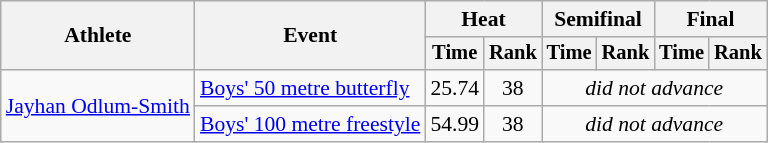<table class=wikitable style="font-size:90%">
<tr>
<th rowspan=2>Athlete</th>
<th rowspan=2>Event</th>
<th colspan=2>Heat</th>
<th colspan=2>Semifinal</th>
<th colspan=2>Final</th>
</tr>
<tr style="font-size:95%">
<th>Time</th>
<th>Rank</th>
<th>Time</th>
<th>Rank</th>
<th>Time</th>
<th>Rank</th>
</tr>
<tr align=center>
<td rowspan=2; align=left><a href='#'>Jayhan Odlum-Smith</a></td>
<td align=left><a href='#'>Boys' 50 metre butterfly</a></td>
<td>25.74</td>
<td>38</td>
<td colspan=4><em>did not advance</em></td>
</tr>
<tr align=center>
<td align=left><a href='#'>Boys' 100 metre freestyle</a></td>
<td>54.99</td>
<td>38</td>
<td colspan=4><em>did not advance</em></td>
</tr>
</table>
